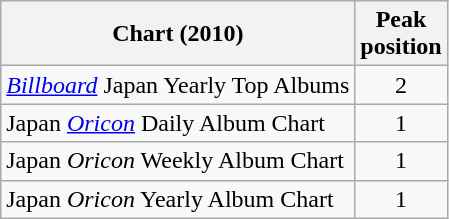<table class="wikitable sortable">
<tr>
<th>Chart (2010)</th>
<th>Peak<br>position</th>
</tr>
<tr>
<td><em><a href='#'>Billboard</a></em> Japan Yearly Top Albums</td>
<td align="center">2</td>
</tr>
<tr>
<td>Japan <em><a href='#'>Oricon</a></em> Daily Album Chart</td>
<td align="center">1</td>
</tr>
<tr>
<td>Japan <em>Oricon</em> Weekly Album Chart</td>
<td align="center">1</td>
</tr>
<tr>
<td>Japan <em>Oricon</em> Yearly Album Chart</td>
<td align="center">1</td>
</tr>
</table>
